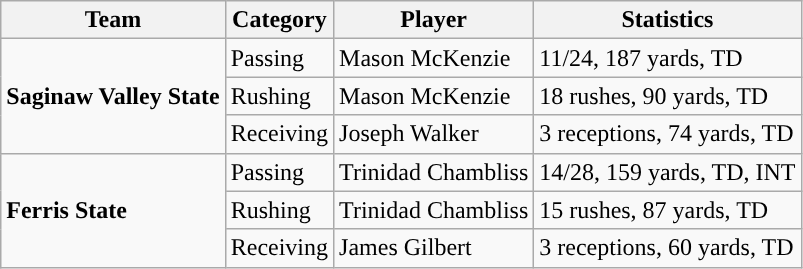<table class="wikitable" style="float: left;">
<tr>
<th>Team</th>
<th>Category</th>
<th>Player</th>
<th>Statistics</th>
</tr>
<tr>
<td rowspan=3><strong>Saginaw Valley State</strong></td>
<td>Passing</td>
<td>Mason McKenzie</td>
<td>11/24, 187 yards, TD</td>
</tr>
<tr>
<td>Rushing</td>
<td>Mason McKenzie</td>
<td>18 rushes, 90 yards, TD</td>
</tr>
<tr>
<td>Receiving</td>
<td>Joseph Walker</td>
<td>3 receptions, 74 yards, TD</td>
</tr>
<tr>
<td rowspan=3><strong>Ferris State</strong></td>
<td>Passing</td>
<td>Trinidad Chambliss</td>
<td>14/28, 159 yards, TD, INT</td>
</tr>
<tr>
<td>Rushing</td>
<td>Trinidad Chambliss</td>
<td>15 rushes, 87 yards, TD</td>
</tr>
<tr>
<td>Receiving</td>
<td>James Gilbert</td>
<td>3 receptions, 60 yards, TD</td>
</tr>
</table>
